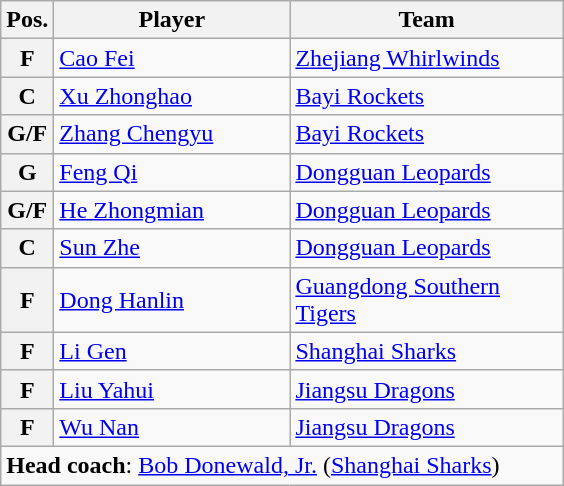<table class="wikitable">
<tr>
<th>Pos.</th>
<th width=150>Player</th>
<th width=175>Team</th>
</tr>
<tr>
<th>F</th>
<td> <a href='#'>Cao Fei</a></td>
<td><a href='#'>Zhejiang Whirlwinds</a></td>
</tr>
<tr>
<th>C</th>
<td> <a href='#'>Xu Zhonghao</a></td>
<td><a href='#'>Bayi Rockets</a></td>
</tr>
<tr>
<th>G/F</th>
<td> <a href='#'>Zhang Chengyu</a></td>
<td><a href='#'>Bayi Rockets</a></td>
</tr>
<tr>
<th>G</th>
<td> <a href='#'>Feng Qi</a></td>
<td><a href='#'>Dongguan Leopards</a></td>
</tr>
<tr>
<th>G/F</th>
<td> <a href='#'>He Zhongmian</a></td>
<td><a href='#'>Dongguan Leopards</a></td>
</tr>
<tr>
<th>C</th>
<td> <a href='#'>Sun Zhe</a></td>
<td><a href='#'>Dongguan Leopards</a></td>
</tr>
<tr>
<th>F</th>
<td> <a href='#'>Dong Hanlin</a></td>
<td><a href='#'>Guangdong Southern Tigers</a></td>
</tr>
<tr>
<th>F</th>
<td> <a href='#'>Li Gen</a></td>
<td><a href='#'>Shanghai Sharks</a></td>
</tr>
<tr>
<th>F</th>
<td> <a href='#'>Liu Yahui</a></td>
<td><a href='#'>Jiangsu Dragons</a></td>
</tr>
<tr>
<th>F</th>
<td> <a href='#'>Wu Nan</a></td>
<td><a href='#'>Jiangsu Dragons</a></td>
</tr>
<tr>
<td colspan="5"><strong>Head coach</strong>:  <a href='#'>Bob Donewald, Jr.</a> (<a href='#'>Shanghai Sharks</a>)</td>
</tr>
</table>
